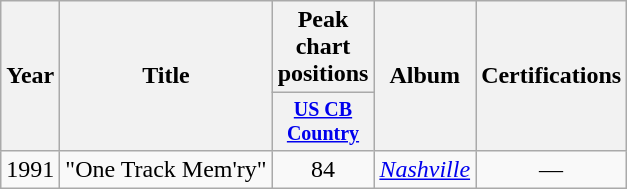<table class="wikitable" style=text-align:center;>
<tr>
<th rowspan="2">Year</th>
<th rowspan="2">Title</th>
<th colspan="1">Peak chart positions</th>
<th rowspan="2">Album</th>
<th rowspan="2">Certifications</th>
</tr>
<tr style="font-size:smaller;">
<th style="width:2.5em;"><a href='#'>US CB<br>Country</a></th>
</tr>
<tr>
<td>1991</td>
<td align=left>"One Track Mem'ry"</td>
<td>84</td>
<td><em><a href='#'>Nashville</a></em></td>
<td>—</td>
</tr>
</table>
